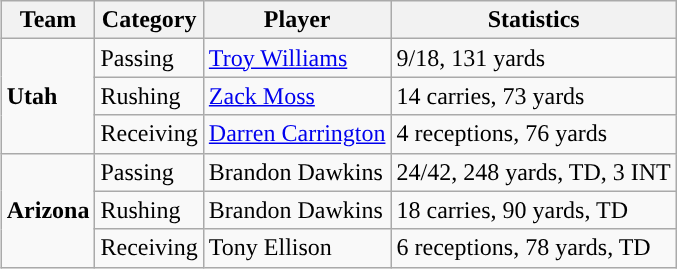<table class="wikitable" style="float: right;">
<tr>
<th>Team</th>
<th>Category</th>
<th>Player</th>
<th>Statistics</th>
</tr>
<tr>
<td rowspan=3><strong>Utah</strong></td>
<td>Passing</td>
<td><a href='#'>Troy Williams</a></td>
<td>9/18, 131 yards</td>
</tr>
<tr>
<td>Rushing</td>
<td><a href='#'>Zack Moss</a></td>
<td>14 carries, 73 yards</td>
</tr>
<tr>
<td>Receiving</td>
<td><a href='#'>Darren Carrington</a></td>
<td>4 receptions, 76 yards</td>
</tr>
<tr>
<td rowspan=3><strong>Arizona</strong></td>
<td>Passing</td>
<td>Brandon Dawkins</td>
<td>24/42, 248 yards, TD, 3 INT</td>
</tr>
<tr>
<td>Rushing</td>
<td>Brandon Dawkins</td>
<td>18 carries, 90 yards, TD</td>
</tr>
<tr>
<td>Receiving</td>
<td>Tony Ellison</td>
<td>6 receptions, 78 yards, TD</td>
</tr>
</table>
